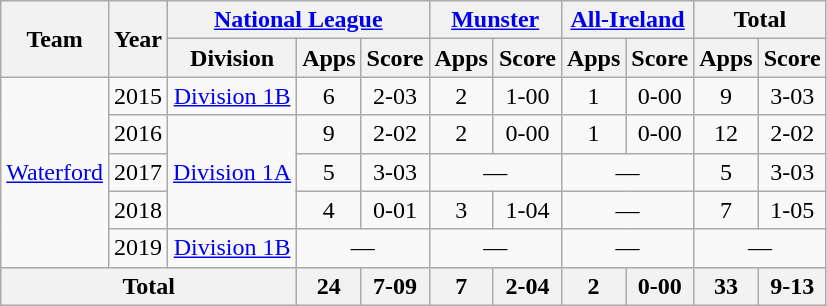<table class="wikitable" style="text-align:center">
<tr>
<th rowspan="2">Team</th>
<th rowspan="2">Year</th>
<th colspan="3"><a href='#'>National League</a></th>
<th colspan="2"><a href='#'>Munster</a></th>
<th colspan="2"><a href='#'>All-Ireland</a></th>
<th colspan="2">Total</th>
</tr>
<tr>
<th>Division</th>
<th>Apps</th>
<th>Score</th>
<th>Apps</th>
<th>Score</th>
<th>Apps</th>
<th>Score</th>
<th>Apps</th>
<th>Score</th>
</tr>
<tr>
<td rowspan="5"><a href='#'>Waterford</a></td>
<td>2015</td>
<td rowspan="1"><a href='#'>Division 1B</a></td>
<td>6</td>
<td>2-03</td>
<td>2</td>
<td>1-00</td>
<td>1</td>
<td>0-00</td>
<td>9</td>
<td>3-03</td>
</tr>
<tr>
<td>2016</td>
<td rowspan="3"><a href='#'>Division 1A</a></td>
<td>9</td>
<td>2-02</td>
<td>2</td>
<td>0-00</td>
<td>1</td>
<td>0-00</td>
<td>12</td>
<td>2-02</td>
</tr>
<tr>
<td>2017</td>
<td>5</td>
<td>3-03</td>
<td colspan=2>—</td>
<td colspan=2>—</td>
<td>5</td>
<td>3-03</td>
</tr>
<tr>
<td>2018</td>
<td>4</td>
<td>0-01</td>
<td>3</td>
<td>1-04</td>
<td colspan=2>—</td>
<td>7</td>
<td>1-05</td>
</tr>
<tr>
<td>2019</td>
<td rowspan="1"><a href='#'>Division 1B</a></td>
<td colspan=2>—</td>
<td colspan=2>—</td>
<td colspan=2>—</td>
<td colspan=2>—</td>
</tr>
<tr>
<th colspan="3">Total</th>
<th>24</th>
<th>7-09</th>
<th>7</th>
<th>2-04</th>
<th>2</th>
<th>0-00</th>
<th>33</th>
<th>9-13</th>
</tr>
</table>
